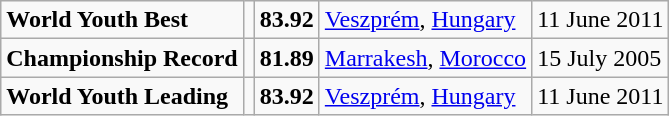<table class="wikitable">
<tr>
<td><strong>World Youth Best</strong></td>
<td></td>
<td><strong>83.92</strong></td>
<td><a href='#'>Veszprém</a>, <a href='#'>Hungary</a></td>
<td>11 June 2011</td>
</tr>
<tr>
<td><strong>Championship Record</strong></td>
<td></td>
<td><strong>81.89</strong></td>
<td><a href='#'>Marrakesh</a>, <a href='#'>Morocco</a></td>
<td>15 July 2005</td>
</tr>
<tr>
<td><strong>World Youth Leading</strong></td>
<td></td>
<td><strong>83.92</strong></td>
<td><a href='#'>Veszprém</a>, <a href='#'>Hungary</a></td>
<td>11 June 2011</td>
</tr>
</table>
